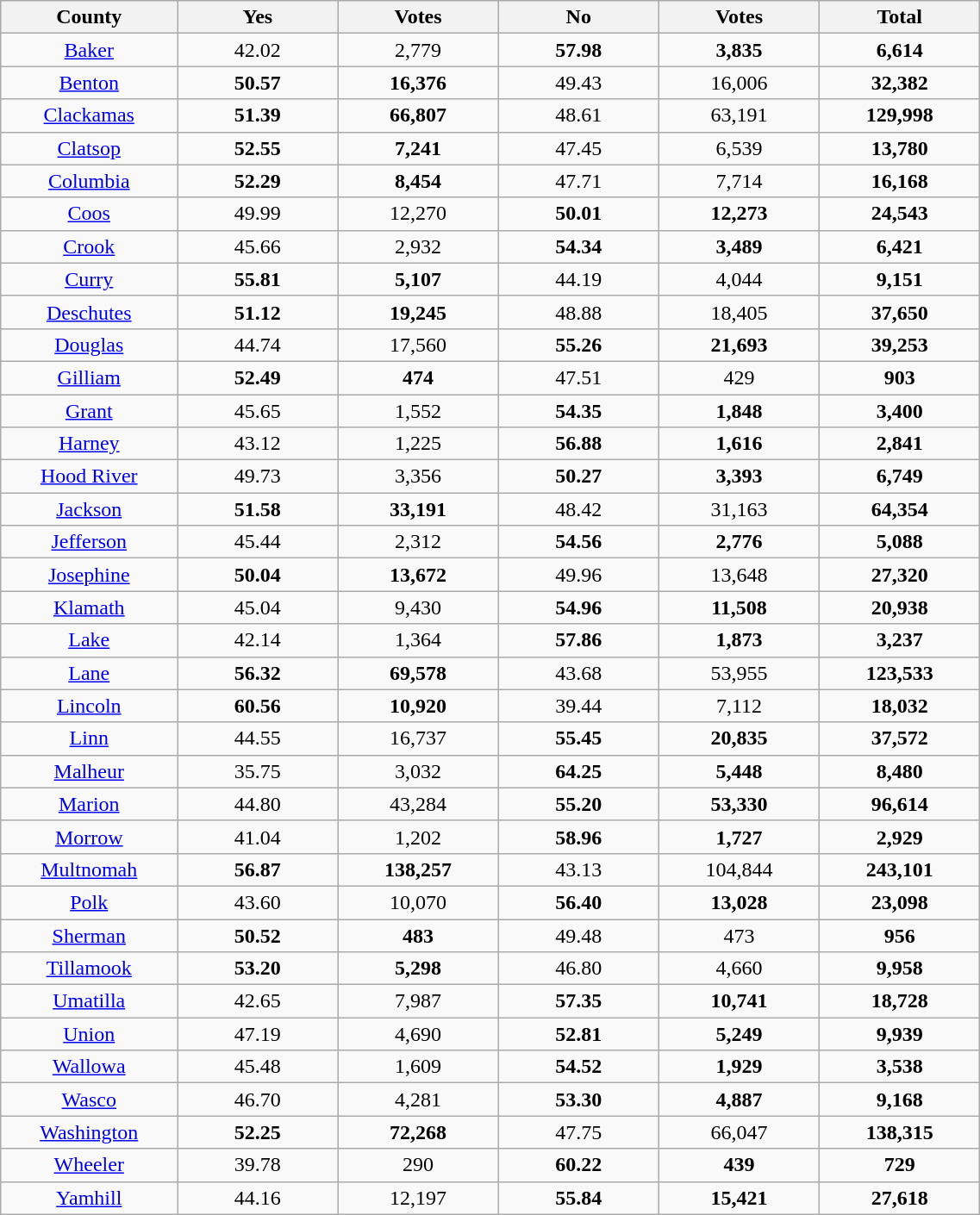<table width="60%" class="wikitable sortable">
<tr>
<th width="11%">County</th>
<th width="10%">Yes</th>
<th width="10%">Votes</th>
<th width="10%">No</th>
<th width="10%">Votes</th>
<th width="10%">Total</th>
</tr>
<tr>
<td align="center"><a href='#'>Baker</a></td>
<td align="center">42.02</td>
<td align="center">2,779</td>
<td align="center"><strong>57.98</strong></td>
<td align="center"><strong>3,835</strong></td>
<td align="center"><strong>6,614</strong></td>
</tr>
<tr>
<td align="center"><a href='#'>Benton</a></td>
<td align="center"><strong>50.57</strong></td>
<td align="center"><strong>16,376</strong></td>
<td align="center">49.43</td>
<td align="center">16,006</td>
<td align="center"><strong>32,382</strong></td>
</tr>
<tr>
<td align="center"><a href='#'>Clackamas</a></td>
<td align="center"><strong>51.39</strong></td>
<td align="center"><strong>66,807</strong></td>
<td align="center">48.61</td>
<td align="center">63,191</td>
<td align="center"><strong>129,998</strong></td>
</tr>
<tr>
<td align="center"><a href='#'>Clatsop</a></td>
<td align="center"><strong>52.55</strong></td>
<td align="center"><strong>7,241</strong></td>
<td align="center">47.45</td>
<td align="center">6,539</td>
<td align="center"><strong>13,780</strong></td>
</tr>
<tr>
<td align="center"><a href='#'>Columbia</a></td>
<td align="center"><strong>52.29</strong></td>
<td align="center"><strong>8,454</strong></td>
<td align="center">47.71</td>
<td align="center">7,714</td>
<td align="center"><strong>16,168</strong></td>
</tr>
<tr>
<td align="center"><a href='#'>Coos</a></td>
<td align="center">49.99</td>
<td align="center">12,270</td>
<td align="center"><strong>50.01</strong></td>
<td align="center"><strong>12,273</strong></td>
<td align="center"><strong>24,543</strong></td>
</tr>
<tr>
<td align="center"><a href='#'>Crook</a></td>
<td align="center">45.66</td>
<td align="center">2,932</td>
<td align="center"><strong>54.34</strong></td>
<td align="center"><strong>3,489</strong></td>
<td align="center"><strong>6,421</strong></td>
</tr>
<tr>
<td align="center"><a href='#'>Curry</a></td>
<td align="center"><strong>55.81</strong></td>
<td align="center"><strong>5,107</strong></td>
<td align="center">44.19</td>
<td align="center">4,044</td>
<td align="center"><strong>9,151</strong></td>
</tr>
<tr>
<td align="center"><a href='#'>Deschutes</a></td>
<td align="center"><strong>51.12</strong></td>
<td align="center"><strong>19,245</strong></td>
<td align="center">48.88</td>
<td align="center">18,405</td>
<td align="center"><strong>37,650</strong></td>
</tr>
<tr>
<td align="center"><a href='#'>Douglas</a></td>
<td align="center">44.74</td>
<td align="center">17,560</td>
<td align="center"><strong>55.26</strong></td>
<td align="center"><strong>21,693</strong></td>
<td align="center"><strong>39,253</strong></td>
</tr>
<tr>
<td align="center"><a href='#'>Gilliam</a></td>
<td align="center"><strong>52.49</strong></td>
<td align="center"><strong>474</strong></td>
<td align="center">47.51</td>
<td align="center">429</td>
<td align="center"><strong>903</strong></td>
</tr>
<tr>
<td align="center"><a href='#'>Grant</a></td>
<td align="center">45.65</td>
<td align="center">1,552</td>
<td align="center"><strong>54.35</strong></td>
<td align="center"><strong>1,848</strong></td>
<td align="center"><strong>3,400</strong></td>
</tr>
<tr>
<td align="center"><a href='#'>Harney</a></td>
<td align="center">43.12</td>
<td align="center">1,225</td>
<td align="center"><strong>56.88</strong></td>
<td align="center"><strong>1,616</strong></td>
<td align="center"><strong>2,841</strong></td>
</tr>
<tr>
<td align="center"><a href='#'>Hood River</a></td>
<td align="center">49.73</td>
<td align="center">3,356</td>
<td align="center"><strong>50.27</strong></td>
<td align="center"><strong>3,393</strong></td>
<td align="center"><strong>6,749</strong></td>
</tr>
<tr>
<td align="center"><a href='#'>Jackson</a></td>
<td align="center"><strong>51.58</strong></td>
<td align="center"><strong>33,191</strong></td>
<td align="center">48.42</td>
<td align="center">31,163</td>
<td align="center"><strong>64,354</strong></td>
</tr>
<tr>
<td align="center"><a href='#'>Jefferson</a></td>
<td align="center">45.44</td>
<td align="center">2,312</td>
<td align="center"><strong>54.56</strong></td>
<td align="center"><strong>2,776</strong></td>
<td align="center"><strong>5,088</strong></td>
</tr>
<tr>
<td align="center"><a href='#'>Josephine</a></td>
<td align="center"><strong>50.04</strong></td>
<td align="center"><strong>13,672</strong></td>
<td align="center">49.96</td>
<td align="center">13,648</td>
<td align="center"><strong>27,320</strong></td>
</tr>
<tr>
<td align="center"><a href='#'>Klamath</a></td>
<td align="center">45.04</td>
<td align="center">9,430</td>
<td align="center"><strong>54.96</strong></td>
<td align="center"><strong>11,508</strong></td>
<td align="center"><strong>20,938</strong></td>
</tr>
<tr>
<td align="center"><a href='#'>Lake</a></td>
<td align="center">42.14</td>
<td align="center">1,364</td>
<td align="center"><strong>57.86</strong></td>
<td align="center"><strong>1,873</strong></td>
<td align="center"><strong>3,237</strong></td>
</tr>
<tr>
<td align="center"><a href='#'>Lane</a></td>
<td align="center"><strong>56.32</strong></td>
<td align="center"><strong>69,578</strong></td>
<td align="center">43.68</td>
<td align="center">53,955</td>
<td align="center"><strong>123,533</strong></td>
</tr>
<tr>
<td align="center"><a href='#'>Lincoln</a></td>
<td align="center"><strong>60.56</strong></td>
<td align="center"><strong>10,920</strong></td>
<td align="center">39.44</td>
<td align="center">7,112</td>
<td align="center"><strong>18,032</strong></td>
</tr>
<tr>
<td align="center"><a href='#'>Linn</a></td>
<td align="center">44.55</td>
<td align="center">16,737</td>
<td align="center"><strong>55.45</strong></td>
<td align="center"><strong>20,835</strong></td>
<td align="center"><strong>37,572</strong></td>
</tr>
<tr>
<td align="center"><a href='#'>Malheur</a></td>
<td align="center">35.75</td>
<td align="center">3,032</td>
<td align="center"><strong>64.25</strong></td>
<td align="center"><strong>5,448</strong></td>
<td align="center"><strong>8,480</strong></td>
</tr>
<tr>
<td align="center"><a href='#'>Marion</a></td>
<td align="center">44.80</td>
<td align="center">43,284</td>
<td align="center"><strong>55.20</strong></td>
<td align="center"><strong>53,330</strong></td>
<td align="center"><strong>96,614</strong></td>
</tr>
<tr>
<td align="center"><a href='#'>Morrow</a></td>
<td align="center">41.04</td>
<td align="center">1,202</td>
<td align="center"><strong>58.96</strong></td>
<td align="center"><strong>1,727</strong></td>
<td align="center"><strong>2,929</strong></td>
</tr>
<tr>
<td align="center"><a href='#'>Multnomah</a></td>
<td align="center"><strong>56.87</strong></td>
<td align="center"><strong>138,257</strong></td>
<td align="center">43.13</td>
<td align="center">104,844</td>
<td align="center"><strong>243,101</strong></td>
</tr>
<tr>
<td align="center"><a href='#'>Polk</a></td>
<td align="center">43.60</td>
<td align="center">10,070</td>
<td align="center"><strong>56.40</strong></td>
<td align="center"><strong>13,028</strong></td>
<td align="center"><strong>23,098</strong></td>
</tr>
<tr>
<td align="center"><a href='#'>Sherman</a></td>
<td align="center"><strong>50.52</strong></td>
<td align="center"><strong>483</strong></td>
<td align="center">49.48</td>
<td align="center">473</td>
<td align="center"><strong>956</strong></td>
</tr>
<tr>
<td align="center"><a href='#'>Tillamook</a></td>
<td align="center"><strong>53.20</strong></td>
<td align="center"><strong>5,298</strong></td>
<td align="center">46.80</td>
<td align="center">4,660</td>
<td align="center"><strong>9,958</strong></td>
</tr>
<tr>
<td align="center"><a href='#'>Umatilla</a></td>
<td align="center">42.65</td>
<td align="center">7,987</td>
<td align="center"><strong>57.35</strong></td>
<td align="center"><strong>10,741</strong></td>
<td align="center"><strong>18,728</strong></td>
</tr>
<tr>
<td align="center"><a href='#'>Union</a></td>
<td align="center">47.19</td>
<td align="center">4,690</td>
<td align="center"><strong>52.81</strong></td>
<td align="center"><strong>5,249</strong></td>
<td align="center"><strong>9,939</strong></td>
</tr>
<tr>
<td align="center"><a href='#'>Wallowa</a></td>
<td align="center">45.48</td>
<td align="center">1,609</td>
<td align="center"><strong>54.52</strong></td>
<td align="center"><strong>1,929</strong></td>
<td align="center"><strong>3,538</strong></td>
</tr>
<tr>
<td align="center"><a href='#'>Wasco</a></td>
<td align="center">46.70</td>
<td align="center">4,281</td>
<td align="center"><strong>53.30</strong></td>
<td align="center"><strong>4,887</strong></td>
<td align="center"><strong>9,168</strong></td>
</tr>
<tr>
<td align="center"><a href='#'>Washington</a></td>
<td align="center"><strong>52.25</strong></td>
<td align="center"><strong>72,268</strong></td>
<td align="center">47.75</td>
<td align="center">66,047</td>
<td align="center"><strong>138,315</strong></td>
</tr>
<tr>
<td align="center"><a href='#'>Wheeler</a></td>
<td align="center">39.78</td>
<td align="center">290</td>
<td align="center"><strong>60.22</strong></td>
<td align="center"><strong>439</strong></td>
<td align="center"><strong>729</strong></td>
</tr>
<tr>
<td align="center"><a href='#'>Yamhill</a></td>
<td align="center">44.16</td>
<td align="center">12,197</td>
<td align="center"><strong>55.84</strong></td>
<td align="center"><strong>15,421</strong></td>
<td align="center"><strong>27,618</strong></td>
</tr>
</table>
